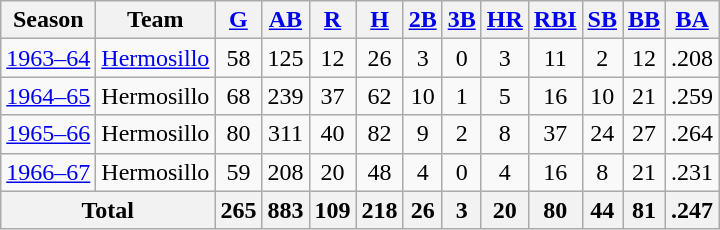<table class="wikitable sortable" style="text-align:center">
<tr>
<th>Season</th>
<th>Team</th>
<th><a href='#'>G</a></th>
<th><a href='#'>AB</a></th>
<th><a href='#'>R</a></th>
<th><a href='#'>H</a></th>
<th><a href='#'>2B</a></th>
<th><a href='#'>3B</a></th>
<th><a href='#'>HR</a></th>
<th><a href='#'>RBI</a></th>
<th><a href='#'>SB</a></th>
<th><a href='#'>BB</a></th>
<th><a href='#'>BA</a></th>
</tr>
<tr>
<td><a href='#'>1963–64</a></td>
<td><a href='#'>Hermosillo</a></td>
<td>58</td>
<td>125</td>
<td>12</td>
<td>26</td>
<td>3</td>
<td>0</td>
<td>3</td>
<td>11</td>
<td>2</td>
<td>12</td>
<td>.208</td>
</tr>
<tr>
<td><a href='#'>1964–65</a></td>
<td>Hermosillo</td>
<td>68</td>
<td>239</td>
<td>37</td>
<td>62</td>
<td>10</td>
<td>1</td>
<td>5</td>
<td>16</td>
<td>10</td>
<td>21</td>
<td>.259</td>
</tr>
<tr>
<td><a href='#'>1965–66</a></td>
<td>Hermosillo</td>
<td>80</td>
<td>311</td>
<td>40</td>
<td>82</td>
<td>9</td>
<td>2</td>
<td>8</td>
<td>37</td>
<td>24</td>
<td>27</td>
<td>.264</td>
</tr>
<tr>
<td><a href='#'>1966–67</a></td>
<td>Hermosillo</td>
<td>59</td>
<td>208</td>
<td>20</td>
<td>48</td>
<td>4</td>
<td>0</td>
<td>4</td>
<td>16</td>
<td>8</td>
<td>21</td>
<td>.231</td>
</tr>
<tr>
<th colspan=2>Total</th>
<th>265</th>
<th>883</th>
<th>109</th>
<th>218</th>
<th>26</th>
<th>3</th>
<th>20</th>
<th>80</th>
<th>44</th>
<th>81</th>
<th>.247</th>
</tr>
</table>
